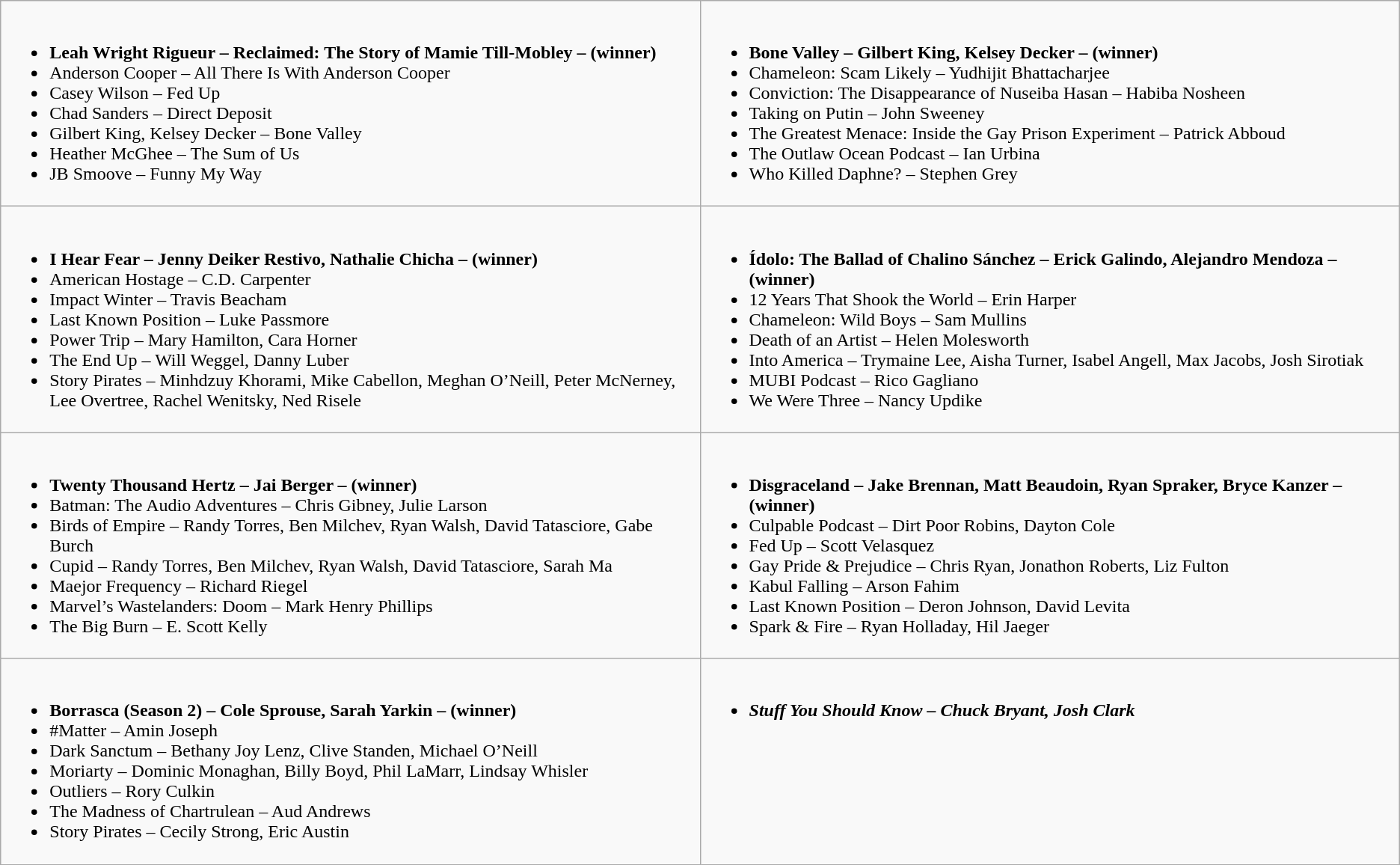<table class="wikitable">
<tr>
<td style="vertical-align:top;" width="50%"><br><ul><li><strong>Leah Wright Rigueur – Reclaimed: The Story of Mamie Till-Mobley – (winner)</strong></li><li>Anderson Cooper – All There Is With Anderson Cooper</li><li>Casey Wilson – Fed Up</li><li>Chad Sanders – Direct Deposit</li><li>Gilbert King, Kelsey Decker – Bone Valley</li><li>Heather McGhee – The Sum of Us</li><li>JB Smoove – Funny My Way</li></ul></td>
<td style="vertical-align:top;" width="50%"><br><ul><li><strong>Bone Valley – Gilbert King, Kelsey Decker – (winner)</strong></li><li>Chameleon: Scam Likely – Yudhijit Bhattacharjee</li><li>Conviction: The Disappearance of Nuseiba Hasan – Habiba Nosheen</li><li>Taking on Putin – John Sweeney</li><li>The Greatest Menace: Inside the Gay Prison Experiment – Patrick Abboud</li><li>The Outlaw Ocean Podcast – Ian Urbina</li><li>Who Killed Daphne? – Stephen Grey</li></ul></td>
</tr>
<tr>
<td style="vertical-align:top;" width="50%"><br><ul><li><strong>I Hear Fear – Jenny Deiker Restivo, Nathalie Chicha – (winner)</strong></li><li>American Hostage – C.D. Carpenter</li><li>Impact Winter – Travis Beacham</li><li>Last Known Position – Luke Passmore</li><li>Power Trip – Mary Hamilton, Cara Horner</li><li>The End Up – Will Weggel, Danny Luber</li><li>Story Pirates – Minhdzuy Khorami, Mike Cabellon, Meghan O’Neill, Peter McNerney, Lee Overtree, Rachel Wenitsky, Ned Risele</li></ul></td>
<td style="vertical-align:top;" width="50%"><br><ul><li><strong>Ídolo: The Ballad of Chalino Sánchez – Erick Galindo, Alejandro Mendoza – (winner)</strong></li><li>12 Years That Shook the World – Erin Harper</li><li>Chameleon: Wild Boys – Sam Mullins</li><li>Death of an Artist – Helen Molesworth</li><li>Into America – Trymaine Lee, Aisha Turner, Isabel Angell, Max Jacobs, Josh Sirotiak</li><li>MUBI Podcast – Rico Gagliano</li><li>We Were Three – Nancy Updike</li></ul></td>
</tr>
<tr>
<td style="vertical-align:top;" width="50%"><br><ul><li><strong>Twenty Thousand Hertz – Jai Berger – (winner)</strong></li><li>Batman: The Audio Adventures – Chris Gibney, Julie Larson</li><li>Birds of Empire – Randy Torres, Ben Milchev, Ryan Walsh, David Tatasciore, Gabe Burch</li><li>Cupid – Randy Torres, Ben Milchev, Ryan Walsh, David Tatasciore, Sarah Ma</li><li>Maejor Frequency – Richard Riegel</li><li>Marvel’s Wastelanders: Doom – Mark Henry Phillips</li><li>The Big Burn – E. Scott Kelly</li></ul></td>
<td style="vertical-align:top;" width="50%"><br><ul><li><strong>Disgraceland – Jake Brennan, Matt Beaudoin, Ryan Spraker, Bryce Kanzer – (winner)</strong></li><li>Culpable Podcast – Dirt Poor Robins, Dayton Cole</li><li>Fed Up – Scott Velasquez</li><li>Gay Pride & Prejudice – Chris Ryan, Jonathon Roberts, Liz Fulton</li><li>Kabul Falling – Arson Fahim</li><li>Last Known Position – Deron Johnson, David Levita</li><li>Spark & Fire – Ryan Holladay, Hil Jaeger</li></ul></td>
</tr>
<tr>
<td style="vertical-align:top;" width="50%"><br><ul><li><strong>Borrasca (Season 2) – Cole Sprouse, Sarah Yarkin – (winner)</strong></li><li>#Matter – Amin Joseph</li><li>Dark Sanctum – Bethany Joy Lenz, Clive Standen, Michael O’Neill</li><li>Moriarty – Dominic Monaghan, Billy Boyd, Phil LaMarr, Lindsay Whisler</li><li>Outliers – Rory Culkin</li><li>The Madness of Chartrulean – Aud Andrews</li><li>Story Pirates – Cecily Strong, Eric Austin</li></ul></td>
<td style="vertical-align:top;" width="50%"><br><ul><li><strong><em>Stuff You Should Know<em> – Chuck Bryant, Josh Clark<strong></li></ul></td>
</tr>
</table>
